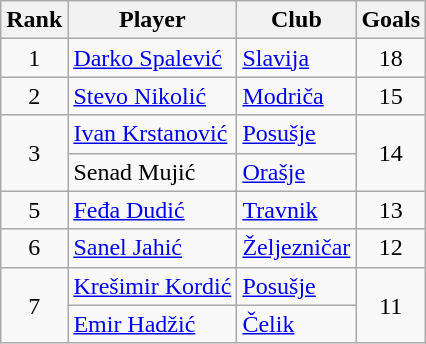<table class="wikitable" style="text-align:center">
<tr>
<th>Rank</th>
<th>Player</th>
<th>Club</th>
<th>Goals</th>
</tr>
<tr>
<td rowspan="1">1</td>
<td align="left"> <a href='#'>Darko Spalević</a></td>
<td align="left"><a href='#'>Slavija</a></td>
<td rowspan="1">18</td>
</tr>
<tr>
<td>2</td>
<td align="left"> <a href='#'>Stevo Nikolić</a></td>
<td align="left"><a href='#'>Modriča</a></td>
<td>15</td>
</tr>
<tr>
<td rowspan="2">3</td>
<td align="left"> <a href='#'>Ivan Krstanović</a></td>
<td align="left"><a href='#'>Posušje</a></td>
<td rowspan="2">14</td>
</tr>
<tr>
<td align="left"> Senad Mujić</td>
<td align="left"><a href='#'>Orašje</a></td>
</tr>
<tr>
<td>5</td>
<td align="left"> <a href='#'>Feđa Dudić</a></td>
<td align="left"><a href='#'>Travnik</a></td>
<td>13</td>
</tr>
<tr>
<td>6</td>
<td align="left"> <a href='#'>Sanel Jahić</a></td>
<td align="left"><a href='#'>Željezničar</a></td>
<td>12</td>
</tr>
<tr>
<td rowspan="2">7</td>
<td align="left"> <a href='#'>Krešimir Kordić</a></td>
<td align="left"><a href='#'>Posušje</a></td>
<td rowspan="2">11</td>
</tr>
<tr>
<td align="left"> <a href='#'>Emir Hadžić</a></td>
<td align="left"><a href='#'>Čelik</a></td>
</tr>
</table>
